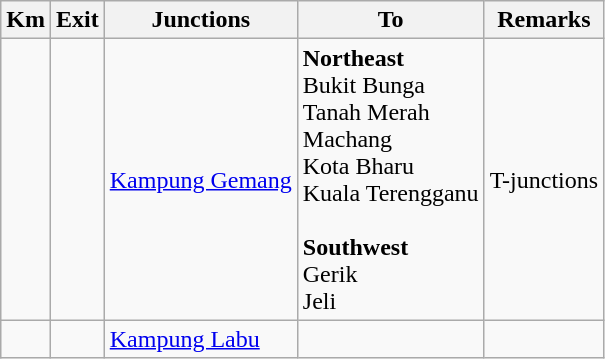<table class="wikitable">
<tr>
<th>Km</th>
<th>Exit</th>
<th>Junctions</th>
<th>To</th>
<th>Remarks</th>
</tr>
<tr>
<td></td>
<td></td>
<td><a href='#'>Kampung Gemang</a></td>
<td><strong>Northeast</strong><br>  Bukit Bunga<br>  Tanah Merah<br>  Machang<br> Kota Bharu<br>  Kuala Terengganu<br><br><strong>Southwest</strong><br>  Gerik<br>  Jeli</td>
<td>T-junctions</td>
</tr>
<tr>
<td></td>
<td></td>
<td><a href='#'>Kampung Labu</a></td>
<td></td>
<td></td>
</tr>
</table>
